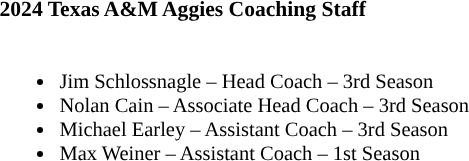<table class="toccolours" style="border-collapse:collapse; font-size:90%;">
<tr>
<td colspan="1"><strong>2024 Texas A&M Aggies Coaching Staff</strong></td>
</tr>
<tr>
<td style="text-align: left; font-size: 95%;" valign="top"><br><ul><li>Jim Schlossnagle – Head Coach – 3rd Season</li><li>Nolan Cain – Associate Head Coach – 3rd Season</li><li>Michael Earley – Assistant Coach – 3rd Season</li><li>Max Weiner – Assistant Coach – 1st Season</li></ul></td>
</tr>
</table>
